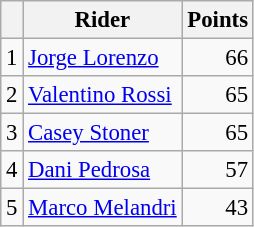<table class="wikitable" style="font-size: 95%;">
<tr>
<th></th>
<th>Rider</th>
<th>Points</th>
</tr>
<tr>
<td align=center>1</td>
<td> <a href='#'>Jorge Lorenzo</a></td>
<td align=right>66</td>
</tr>
<tr>
<td align=center>2</td>
<td> <a href='#'>Valentino Rossi</a></td>
<td align=right>65</td>
</tr>
<tr>
<td align=center>3</td>
<td> <a href='#'>Casey Stoner</a></td>
<td align=right>65</td>
</tr>
<tr>
<td align=center>4</td>
<td> <a href='#'>Dani Pedrosa</a></td>
<td align=right>57</td>
</tr>
<tr>
<td align=center>5</td>
<td> <a href='#'>Marco Melandri</a></td>
<td align=right>43</td>
</tr>
</table>
